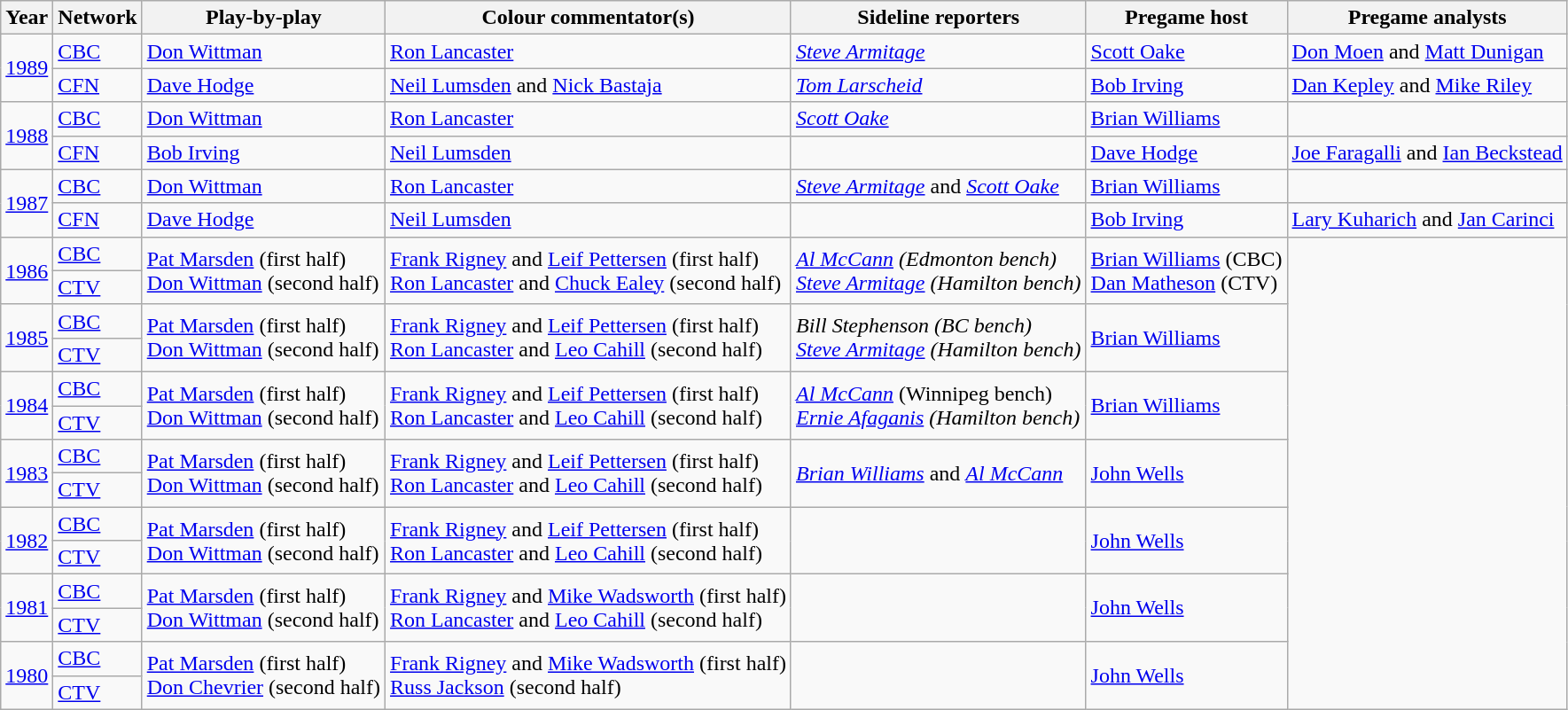<table class="wikitable">
<tr>
<th><strong>Year</strong></th>
<th><strong>Network</strong></th>
<th><strong>Play-by-play</strong></th>
<th><strong>Colour commentator(s)</strong></th>
<th><strong>Sideline reporters</strong></th>
<th><strong>Pregame host</strong></th>
<th><strong>Pregame analysts</strong></th>
</tr>
<tr>
<td rowspan=2><a href='#'>1989</a></td>
<td><a href='#'>CBC</a></td>
<td><a href='#'>Don Wittman</a></td>
<td><a href='#'>Ron Lancaster</a></td>
<td><em><a href='#'>Steve Armitage</a></em></td>
<td><a href='#'>Scott Oake</a></td>
<td><a href='#'>Don Moen</a> and <a href='#'>Matt Dunigan</a></td>
</tr>
<tr>
<td><a href='#'>CFN</a></td>
<td><a href='#'>Dave Hodge</a></td>
<td><a href='#'>Neil Lumsden</a> and <a href='#'>Nick Bastaja</a></td>
<td><em><a href='#'>Tom Larscheid</a></em></td>
<td><a href='#'>Bob Irving</a></td>
<td><a href='#'>Dan Kepley</a> and <a href='#'>Mike Riley</a></td>
</tr>
<tr>
<td rowspan=2><a href='#'>1988</a></td>
<td><a href='#'>CBC</a></td>
<td><a href='#'>Don Wittman</a></td>
<td><a href='#'>Ron Lancaster</a></td>
<td><em><a href='#'>Scott Oake</a></em></td>
<td><a href='#'>Brian Williams</a></td>
</tr>
<tr>
<td><a href='#'>CFN</a></td>
<td><a href='#'>Bob Irving</a></td>
<td><a href='#'>Neil Lumsden</a></td>
<td></td>
<td><a href='#'>Dave Hodge</a></td>
<td><a href='#'>Joe Faragalli</a> and <a href='#'>Ian Beckstead</a></td>
</tr>
<tr>
<td rowspan=2><a href='#'>1987</a></td>
<td><a href='#'>CBC</a></td>
<td><a href='#'>Don Wittman</a></td>
<td><a href='#'>Ron Lancaster</a></td>
<td><em><a href='#'>Steve Armitage</a></em> and <em><a href='#'>Scott Oake</a></em></td>
<td><a href='#'>Brian Williams</a></td>
</tr>
<tr>
<td><a href='#'>CFN</a></td>
<td><a href='#'>Dave Hodge</a></td>
<td><a href='#'>Neil Lumsden</a></td>
<td></td>
<td><a href='#'>Bob Irving</a></td>
<td><a href='#'>Lary Kuharich</a> and <a href='#'>Jan Carinci</a></td>
</tr>
<tr>
<td rowspan="2"><a href='#'>1986</a></td>
<td><a href='#'>CBC</a></td>
<td rowspan="2"><a href='#'>Pat Marsden</a> (first half)<br><a href='#'>Don Wittman</a> (second half)</td>
<td rowspan="2"><a href='#'>Frank Rigney</a> and <a href='#'>Leif Pettersen</a> (first half)<br><a href='#'>Ron Lancaster</a> and <a href='#'>Chuck Ealey</a> (second half)</td>
<td rowspan="2"><em><a href='#'>Al McCann</a> (Edmonton bench)</em><br><em><a href='#'>Steve Armitage</a> (Hamilton bench)</em></td>
<td rowspan="2"><a href='#'>Brian Williams</a> (CBC)<br><a href='#'>Dan Matheson</a> (CTV)</td>
</tr>
<tr>
<td><a href='#'>CTV</a></td>
</tr>
<tr>
<td rowspan="2"><a href='#'>1985</a></td>
<td><a href='#'>CBC</a></td>
<td rowspan="2"><a href='#'>Pat Marsden</a> (first half)<br><a href='#'>Don Wittman</a> (second half)</td>
<td rowspan="2"><a href='#'>Frank Rigney</a> and <a href='#'>Leif Pettersen</a> (first half)<br><a href='#'>Ron Lancaster</a> and <a href='#'>Leo Cahill</a> (second half)</td>
<td rowspan="2"><em>Bill Stephenson (BC bench)</em><br><em><a href='#'>Steve Armitage</a> (Hamilton bench)</em></td>
<td rowspan="2"><a href='#'>Brian Williams</a></td>
</tr>
<tr>
<td><a href='#'>CTV</a></td>
</tr>
<tr>
<td rowspan="2"><a href='#'>1984</a></td>
<td><a href='#'>CBC</a></td>
<td rowspan="2"><a href='#'>Pat Marsden</a> (first half)<br><a href='#'>Don Wittman</a> (second half)</td>
<td rowspan="2"><a href='#'>Frank Rigney</a> and <a href='#'>Leif Pettersen</a> (first half)<br><a href='#'>Ron Lancaster</a> and <a href='#'>Leo Cahill</a> (second half)</td>
<td rowspan="2"><em><a href='#'>Al McCann</a></em> (Winnipeg bench)<br><em><a href='#'>Ernie Afaganis</a> (Hamilton bench)</em></td>
<td rowspan="2"><a href='#'>Brian Williams</a></td>
</tr>
<tr>
<td><a href='#'>CTV</a></td>
</tr>
<tr>
<td rowspan="2"><a href='#'>1983</a></td>
<td><a href='#'>CBC</a></td>
<td rowspan="2"><a href='#'>Pat Marsden</a> (first half)<br><a href='#'>Don Wittman</a> (second half)</td>
<td rowspan="2"><a href='#'>Frank Rigney</a> and <a href='#'>Leif Pettersen</a> (first half)<br><a href='#'>Ron Lancaster</a> and <a href='#'>Leo Cahill</a> (second half)</td>
<td rowspan="2"><em><a href='#'>Brian Williams</a></em> and <em><a href='#'>Al McCann</a></em></td>
<td rowspan="2"><a href='#'>John Wells</a></td>
</tr>
<tr>
<td><a href='#'>CTV</a></td>
</tr>
<tr>
<td rowspan="2"><a href='#'>1982</a></td>
<td><a href='#'>CBC</a></td>
<td rowspan="2"><a href='#'>Pat Marsden</a> (first half)<br><a href='#'>Don Wittman</a> (second half)</td>
<td rowspan="2"><a href='#'>Frank Rigney</a> and <a href='#'>Leif Pettersen</a> (first half)<br><a href='#'>Ron Lancaster</a> and <a href='#'>Leo Cahill</a> (second half)</td>
<td rowspan="2"></td>
<td rowspan="2"><a href='#'>John Wells</a></td>
</tr>
<tr>
<td><a href='#'>CTV</a></td>
</tr>
<tr>
<td rowspan="2"><a href='#'>1981</a></td>
<td><a href='#'>CBC</a></td>
<td rowspan="2"><a href='#'>Pat Marsden</a> (first half)<br><a href='#'>Don Wittman</a> (second half)</td>
<td rowspan="2"><a href='#'>Frank Rigney</a> and <a href='#'>Mike Wadsworth</a> (first half)<br><a href='#'>Ron Lancaster</a> and <a href='#'>Leo Cahill</a> (second half)</td>
<td rowspan="2"></td>
<td rowspan="2"><a href='#'>John Wells</a></td>
</tr>
<tr>
<td><a href='#'>CTV</a></td>
</tr>
<tr>
<td rowspan="2"><a href='#'>1980</a></td>
<td><a href='#'>CBC</a></td>
<td rowspan="2"><a href='#'>Pat Marsden</a> (first half)<br><a href='#'>Don Chevrier</a> (second half)</td>
<td rowspan="2"><a href='#'>Frank Rigney</a> and <a href='#'>Mike Wadsworth</a> (first half)<br><a href='#'>Russ Jackson</a> (second half)</td>
<td rowspan="2"></td>
<td rowspan="2"><a href='#'>John Wells</a></td>
</tr>
<tr>
<td><a href='#'>CTV</a></td>
</tr>
</table>
